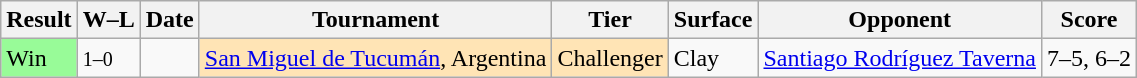<table class="wikitable">
<tr>
<th>Result</th>
<th class="unsortable">W–L</th>
<th>Date</th>
<th>Tournament</th>
<th>Tier</th>
<th>Surface</th>
<th>Opponent</th>
<th class="unsortable">Score</th>
</tr>
<tr>
<td bgcolor=98FB98>Win</td>
<td><small>1–0</small></td>
<td><a href='#'></a></td>
<td style="background:moccasin;"><a href='#'>San Miguel de Tucumán</a>, Argentina</td>
<td style="background:moccasin;">Challenger</td>
<td>Clay</td>
<td> <a href='#'>Santiago Rodríguez Taverna</a></td>
<td>7–5, 6–2</td>
</tr>
</table>
